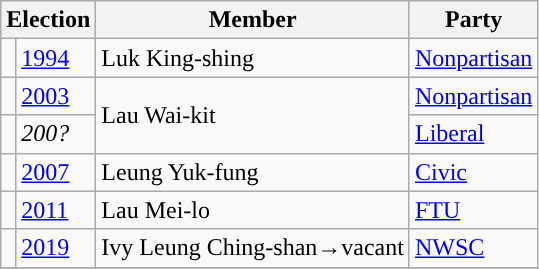<table class="wikitable">
<tr>
<th colspan="2">Election</th>
<th>Member</th>
<th>Party</th>
</tr>
<tr>
<td style="color:inherit;background:"></td>
<td><a href='#'>1994</a></td>
<td>Luk King-shing</td>
<td><a href='#'>Nonpartisan</a></td>
</tr>
<tr>
<td style="color:inherit;background:"></td>
<td><a href='#'>2003</a></td>
<td rowspan=2>Lau Wai-kit</td>
<td><a href='#'>Nonpartisan</a></td>
</tr>
<tr>
<td style="color:inherit;background:"></td>
<td><em>200?</em></td>
<td><a href='#'>Liberal</a></td>
</tr>
<tr>
<td style="color:inherit;background:"></td>
<td><a href='#'>2007</a></td>
<td>Leung Yuk-fung</td>
<td><a href='#'>Civic</a></td>
</tr>
<tr>
<td style="color:inherit;background:"></td>
<td><a href='#'>2011</a></td>
<td>Lau Mei-lo</td>
<td><a href='#'>FTU</a></td>
</tr>
<tr>
<td style="color:inherit;background:"></td>
<td><a href='#'>2019</a></td>
<td>Ivy Leung Ching-shan→vacant</td>
<td><a href='#'>NWSC</a></td>
</tr>
<tr>
</tr>
</table>
